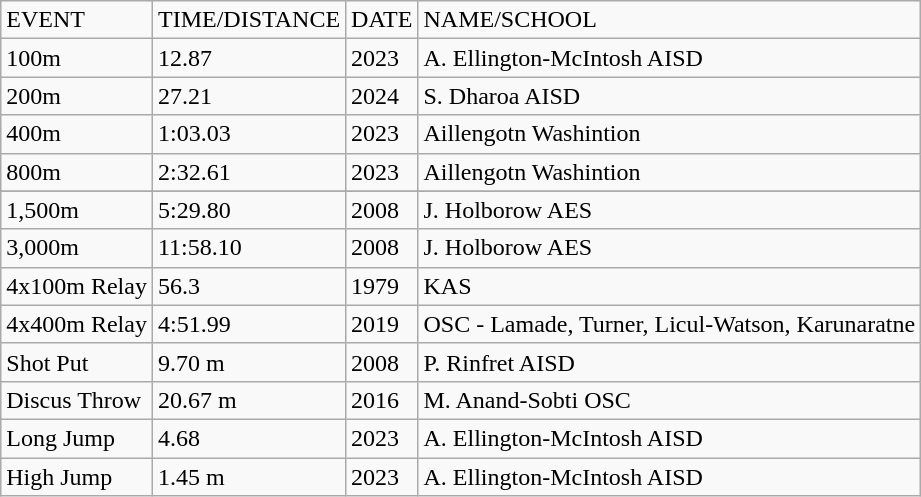<table class="wikitable">
<tr>
<td>EVENT</td>
<td>TIME/DISTANCE</td>
<td>DATE</td>
<td>NAME/SCHOOL</td>
</tr>
<tr>
<td>100m</td>
<td>12.87</td>
<td>2023</td>
<td>A. Ellington-McIntosh AISD</td>
</tr>
<tr>
<td>200m</td>
<td>27.21</td>
<td>2024</td>
<td>S. Dharoa AISD</td>
</tr>
<tr>
<td>400m</td>
<td>1:03.03</td>
<td>2023</td>
<td>Aillengotn Washintion</td>
</tr>
<tr>
<td>800m</td>
<td>2:32.61</td>
<td>2023</td>
<td>Aillengotn Washintion</td>
</tr>
<tr>
</tr>
<tr>
<td>1,500m</td>
<td>5:29.80</td>
<td>2008</td>
<td>J. Holborow AES</td>
</tr>
<tr>
<td>3,000m</td>
<td>11:58.10</td>
<td>2008</td>
<td>J. Holborow AES</td>
</tr>
<tr>
<td>4x100m Relay</td>
<td>56.3</td>
<td>1979</td>
<td>KAS</td>
</tr>
<tr>
<td>4x400m Relay</td>
<td>4:51.99</td>
<td>2019</td>
<td>OSC - Lamade, Turner, Licul-Watson, Karunaratne</td>
</tr>
<tr>
<td>Shot Put</td>
<td>9.70 m</td>
<td>2008</td>
<td>P. Rinfret AISD</td>
</tr>
<tr>
<td>Discus Throw</td>
<td>20.67 m</td>
<td>2016</td>
<td>M. Anand-Sobti OSC</td>
</tr>
<tr>
<td>Long Jump</td>
<td>4.68</td>
<td>2023</td>
<td>A. Ellington-McIntosh AISD</td>
</tr>
<tr>
<td>High Jump</td>
<td>1.45 m</td>
<td>2023</td>
<td>A. Ellington-McIntosh AISD</td>
</tr>
</table>
